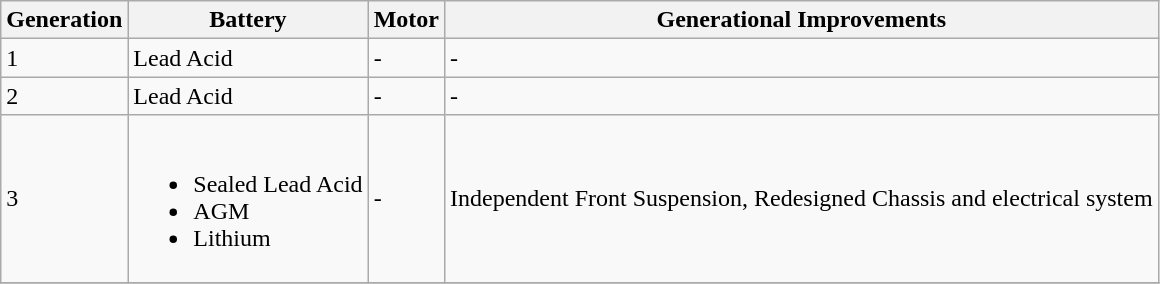<table class="wikitable sortable">
<tr>
<th>Generation</th>
<th>Battery</th>
<th>Motor</th>
<th>Generational Improvements</th>
</tr>
<tr>
<td>1</td>
<td>Lead Acid</td>
<td>-</td>
<td>-</td>
</tr>
<tr>
<td>2</td>
<td>Lead Acid</td>
<td>-</td>
<td>-</td>
</tr>
<tr>
<td>3</td>
<td><br><ul><li>Sealed Lead Acid</li><li>AGM</li><li>Lithium</li></ul></td>
<td>-</td>
<td>Independent Front Suspension, Redesigned Chassis and electrical system</td>
</tr>
<tr>
</tr>
</table>
